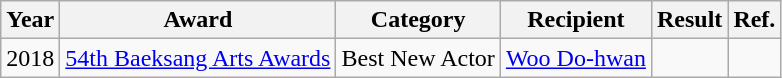<table class="wikitable">
<tr>
<th>Year</th>
<th>Award</th>
<th>Category</th>
<th>Recipient</th>
<th>Result</th>
<th>Ref.</th>
</tr>
<tr>
<td>2018</td>
<td><a href='#'>54th Baeksang Arts Awards</a></td>
<td>Best New Actor</td>
<td><a href='#'>Woo Do-hwan</a></td>
<td></td>
<td></td>
</tr>
</table>
